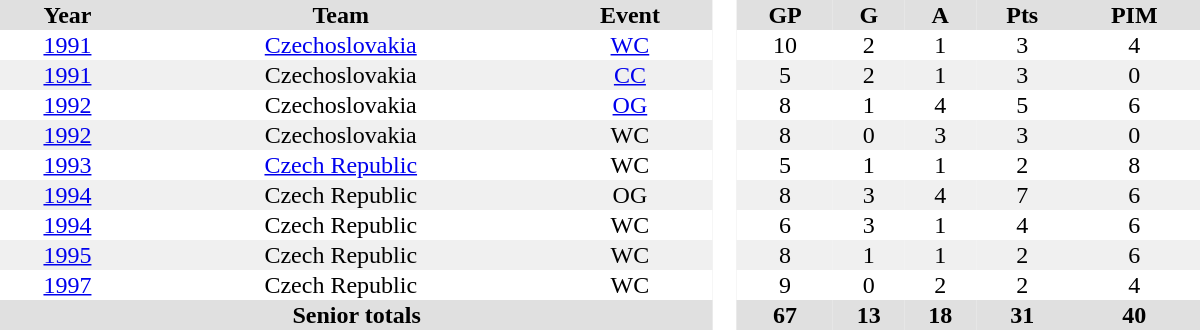<table border="0" cellpadding="1" cellspacing="0" style="text-align:center; width:50em">
<tr ALIGN="center" bgcolor="#e0e0e0">
<th>Year</th>
<th>Team</th>
<th>Event</th>
<th rowspan="99" bgcolor="#ffffff"> </th>
<th>GP</th>
<th>G</th>
<th>A</th>
<th>Pts</th>
<th>PIM</th>
</tr>
<tr>
<td><a href='#'>1991</a></td>
<td><a href='#'>Czechoslovakia</a></td>
<td><a href='#'>WC</a></td>
<td>10</td>
<td>2</td>
<td>1</td>
<td>3</td>
<td>4</td>
</tr>
<tr bgcolor="#f0f0f0">
<td><a href='#'>1991</a></td>
<td>Czechoslovakia</td>
<td><a href='#'>CC</a></td>
<td>5</td>
<td>2</td>
<td>1</td>
<td>3</td>
<td>0</td>
</tr>
<tr>
<td><a href='#'>1992</a></td>
<td>Czechoslovakia</td>
<td><a href='#'>OG</a></td>
<td>8</td>
<td>1</td>
<td>4</td>
<td>5</td>
<td>6</td>
</tr>
<tr bgcolor="#f0f0f0">
<td><a href='#'>1992</a></td>
<td>Czechoslovakia</td>
<td>WC</td>
<td>8</td>
<td>0</td>
<td>3</td>
<td>3</td>
<td>0</td>
</tr>
<tr>
<td><a href='#'>1993</a></td>
<td><a href='#'>Czech Republic</a></td>
<td>WC</td>
<td>5</td>
<td>1</td>
<td>1</td>
<td>2</td>
<td>8</td>
</tr>
<tr bgcolor="#f0f0f0">
<td><a href='#'>1994</a></td>
<td>Czech Republic</td>
<td>OG</td>
<td>8</td>
<td>3</td>
<td>4</td>
<td>7</td>
<td>6</td>
</tr>
<tr>
<td><a href='#'>1994</a></td>
<td>Czech Republic</td>
<td>WC</td>
<td>6</td>
<td>3</td>
<td>1</td>
<td>4</td>
<td>6</td>
</tr>
<tr bgcolor="#f0f0f0">
<td><a href='#'>1995</a></td>
<td>Czech Republic</td>
<td>WC</td>
<td>8</td>
<td>1</td>
<td>1</td>
<td>2</td>
<td>6</td>
</tr>
<tr>
<td><a href='#'>1997</a></td>
<td>Czech Republic</td>
<td>WC</td>
<td>9</td>
<td>0</td>
<td>2</td>
<td>2</td>
<td>4</td>
</tr>
<tr bgcolor="#e0e0e0">
<th colspan=3>Senior totals</th>
<th>67</th>
<th>13</th>
<th>18</th>
<th>31</th>
<th>40</th>
</tr>
</table>
